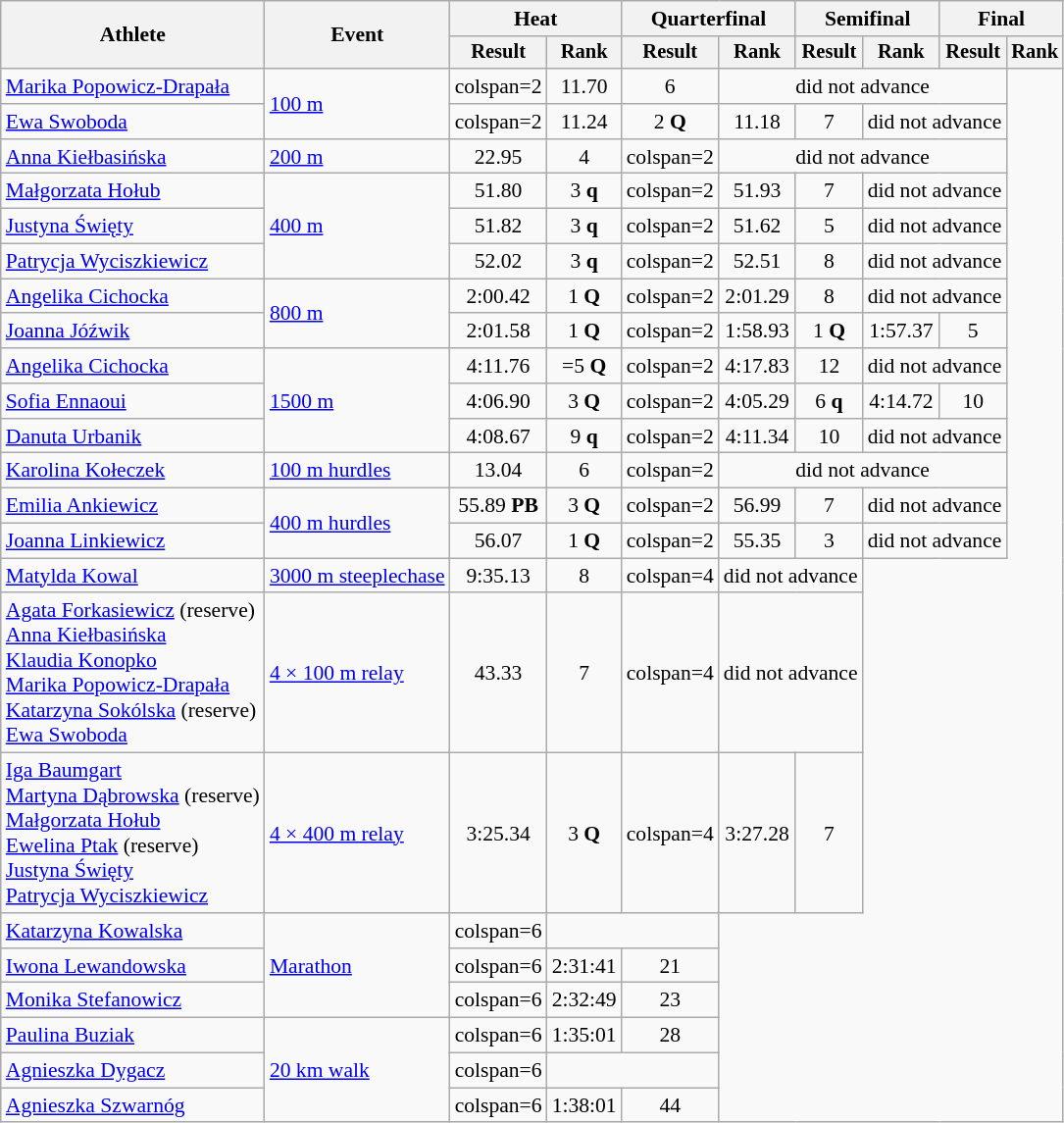<table class="wikitable" style="font-size:90%">
<tr>
<th rowspan="2">Athlete</th>
<th rowspan="2">Event</th>
<th colspan="2">Heat</th>
<th colspan="2">Quarterfinal</th>
<th colspan="2">Semifinal</th>
<th colspan="2">Final</th>
</tr>
<tr style="font-size:95%">
<th>Result</th>
<th>Rank</th>
<th>Result</th>
<th>Rank</th>
<th>Result</th>
<th>Rank</th>
<th>Result</th>
<th>Rank</th>
</tr>
<tr align=center>
<td align=left><a href='#'>Marika Popowicz-Drapała</a></td>
<td align=left rowspan=2><a href='#'>100 m</a></td>
<td>colspan=2 </td>
<td>11.70</td>
<td>6</td>
<td colspan=4>did not advance</td>
</tr>
<tr align=center>
<td align=left><a href='#'>Ewa Swoboda</a></td>
<td>colspan=2 </td>
<td>11.24</td>
<td>2 <strong>Q</strong></td>
<td>11.18</td>
<td>7</td>
<td colspan=2>did not advance</td>
</tr>
<tr align=center>
<td align=left><a href='#'>Anna Kiełbasińska</a></td>
<td align=left><a href='#'>200 m</a></td>
<td>22.95</td>
<td>4</td>
<td>colspan=2 </td>
<td colspan=4>did not advance</td>
</tr>
<tr align=center>
<td align=left><a href='#'>Małgorzata Hołub</a></td>
<td align=left rowspan=3><a href='#'>400 m</a></td>
<td>51.80</td>
<td>3 <strong>q</strong></td>
<td>colspan=2 </td>
<td>51.93</td>
<td>7</td>
<td colspan=2>did not advance</td>
</tr>
<tr align=center>
<td align=left><a href='#'>Justyna Święty</a></td>
<td>51.82</td>
<td>3 <strong>q</strong></td>
<td>colspan=2 </td>
<td>51.62</td>
<td>5</td>
<td colspan=2>did not advance</td>
</tr>
<tr align=center>
<td align=left><a href='#'>Patrycja Wyciszkiewicz</a></td>
<td>52.02</td>
<td>3 <strong>q</strong></td>
<td>colspan=2 </td>
<td>52.51</td>
<td>8</td>
<td colspan=2>did not advance</td>
</tr>
<tr align=center>
<td align=left><a href='#'>Angelika Cichocka</a></td>
<td align=left rowspan=2><a href='#'>800 m</a></td>
<td>2:00.42</td>
<td>1 <strong>Q</strong></td>
<td>colspan=2 </td>
<td>2:01.29</td>
<td>8</td>
<td colspan=2>did not advance</td>
</tr>
<tr align=center>
<td align=left><a href='#'>Joanna Jóźwik</a></td>
<td>2:01.58</td>
<td>1 <strong>Q</strong></td>
<td>colspan=2 </td>
<td>1:58.93</td>
<td>1 <strong>Q</strong></td>
<td>1:57.37</td>
<td>5</td>
</tr>
<tr align=center>
<td align=left><a href='#'>Angelika Cichocka</a></td>
<td align=left rowspan=3><a href='#'>1500 m</a></td>
<td>4:11.76</td>
<td>=5 <strong>Q</strong></td>
<td>colspan=2 </td>
<td>4:17.83</td>
<td>12</td>
<td colspan=2>did not advance</td>
</tr>
<tr align=center>
<td align=left><a href='#'>Sofia Ennaoui</a></td>
<td>4:06.90</td>
<td>3 <strong>Q</strong></td>
<td>colspan=2 </td>
<td>4:05.29</td>
<td>6 <strong>q</strong></td>
<td>4:14.72</td>
<td>10</td>
</tr>
<tr align=center>
<td align=left><a href='#'>Danuta Urbanik</a></td>
<td>4:08.67</td>
<td>9 <strong>q</strong></td>
<td>colspan=2 </td>
<td>4:11.34</td>
<td>10</td>
<td colspan=2>did not advance</td>
</tr>
<tr align=center>
<td align=left><a href='#'>Karolina Kołeczek</a></td>
<td align=left><a href='#'>100 m hurdles</a></td>
<td>13.04</td>
<td>6</td>
<td>colspan=2 </td>
<td colspan=4>did not advance</td>
</tr>
<tr align=center>
<td align=left><a href='#'>Emilia Ankiewicz</a></td>
<td align=left rowspan=2><a href='#'>400 m hurdles</a></td>
<td>55.89 <strong>PB</strong></td>
<td>3 <strong>Q</strong></td>
<td>colspan=2 </td>
<td>56.99</td>
<td>7</td>
<td colspan=2>did not advance</td>
</tr>
<tr align=center>
<td align=left><a href='#'>Joanna Linkiewicz</a></td>
<td>56.07</td>
<td>1 <strong>Q</strong></td>
<td>colspan=2 </td>
<td>55.35</td>
<td>3</td>
<td colspan=2>did not advance</td>
</tr>
<tr align=center>
<td align=left><a href='#'>Matylda Kowal</a></td>
<td align=left><a href='#'>3000 m steeplechase</a></td>
<td>9:35.13</td>
<td>8</td>
<td>colspan=4 </td>
<td colspan=2>did not advance</td>
</tr>
<tr align="center">
<td align=left><a href='#'>Agata Forkasiewicz</a> (reserve)<br><a href='#'>Anna Kiełbasińska</a><br><a href='#'>Klaudia Konopko</a><br><a href='#'>Marika Popowicz-Drapała</a><br><a href='#'>Katarzyna Sokólska</a> (reserve)<br><a href='#'>Ewa Swoboda</a></td>
<td align=left><a href='#'>4 × 100 m relay</a></td>
<td>43.33</td>
<td>7</td>
<td>colspan=4 </td>
<td colspan=2>did not advance</td>
</tr>
<tr align="center">
<td align=left><a href='#'>Iga Baumgart</a><br><a href='#'>Martyna Dąbrowska</a> (reserve)<br><a href='#'>Małgorzata Hołub</a><br><a href='#'>Ewelina Ptak</a> (reserve)<br><a href='#'>Justyna Święty</a><br><a href='#'>Patrycja Wyciszkiewicz</a></td>
<td align=left><a href='#'>4 × 400 m relay</a></td>
<td>3:25.34</td>
<td>3 <strong>Q</strong></td>
<td>colspan=4 </td>
<td>3:27.28</td>
<td>7</td>
</tr>
<tr align=center>
<td align=left><a href='#'>Katarzyna Kowalska</a></td>
<td align=left rowspan=3><a href='#'>Marathon</a></td>
<td>colspan=6 </td>
<td colspan=2></td>
</tr>
<tr align=center>
<td align=left><a href='#'>Iwona Lewandowska</a></td>
<td>colspan=6 </td>
<td>2:31:41</td>
<td>21</td>
</tr>
<tr align=center>
<td align=left><a href='#'>Monika Stefanowicz</a></td>
<td>colspan=6 </td>
<td>2:32:49</td>
<td>23</td>
</tr>
<tr align=center>
<td align=left><a href='#'>Paulina Buziak</a></td>
<td align=left rowspan=3><a href='#'>20 km walk</a></td>
<td>colspan=6 </td>
<td>1:35:01</td>
<td>28</td>
</tr>
<tr align=center>
<td align=left><a href='#'>Agnieszka Dygacz</a></td>
<td>colspan=6 </td>
<td colspan=2></td>
</tr>
<tr align=center>
<td align=left><a href='#'>Agnieszka Szwarnóg</a></td>
<td>colspan=6 </td>
<td>1:38:01</td>
<td>44</td>
</tr>
</table>
